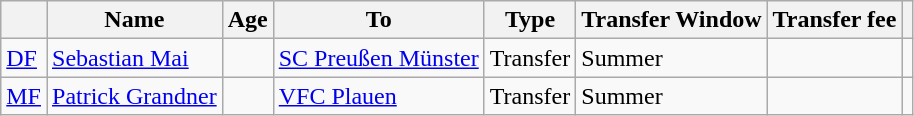<table class="wikitable">
<tr>
<th></th>
<th>Name</th>
<th>Age</th>
<th>To</th>
<th>Type</th>
<th>Transfer Window</th>
<th>Transfer fee</th>
<th></th>
</tr>
<tr>
<td><a href='#'>DF</a></td>
<td> <a href='#'>Sebastian Mai</a></td>
<td></td>
<td><a href='#'>SC Preußen Münster</a></td>
<td>Transfer</td>
<td>Summer</td>
<td></td>
<td></td>
</tr>
<tr>
<td><a href='#'>MF</a></td>
<td> <a href='#'>Patrick Grandner</a></td>
<td></td>
<td><a href='#'>VFC Plauen</a></td>
<td>Transfer</td>
<td>Summer</td>
<td></td>
<td></td>
</tr>
</table>
